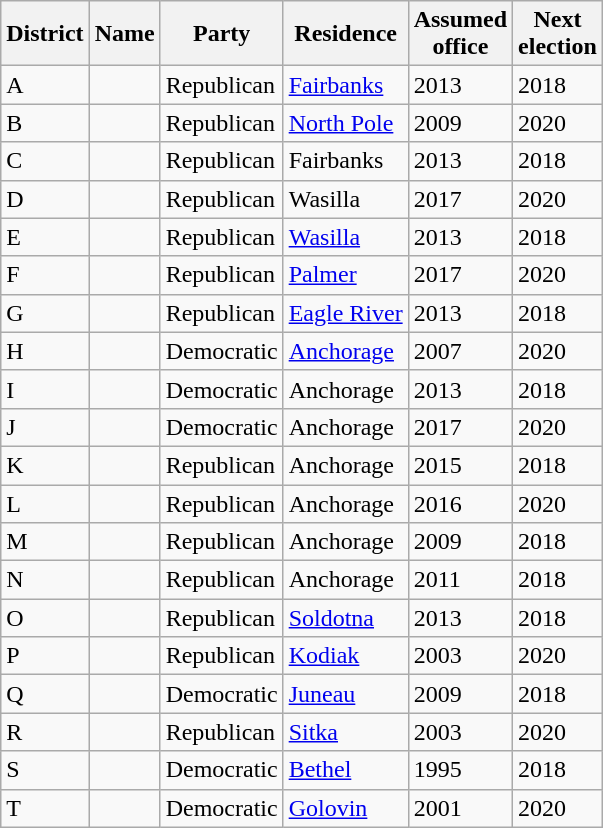<table class="wikitable sortable">
<tr>
<th>District</th>
<th>Name</th>
<th>Party</th>
<th>Residence</th>
<th>Assumed<br>office</th>
<th>Next<br>election</th>
</tr>
<tr>
<td>A</td>
<td></td>
<td>Republican</td>
<td><a href='#'>Fairbanks</a></td>
<td>2013</td>
<td>2018</td>
</tr>
<tr>
<td>B</td>
<td></td>
<td>Republican</td>
<td><a href='#'>North Pole</a></td>
<td>2009</td>
<td>2020</td>
</tr>
<tr>
<td>C</td>
<td></td>
<td>Republican</td>
<td>Fairbanks</td>
<td>2013</td>
<td>2018</td>
</tr>
<tr>
<td>D</td>
<td></td>
<td>Republican</td>
<td>Wasilla</td>
<td>2017</td>
<td>2020</td>
</tr>
<tr>
<td>E</td>
<td></td>
<td>Republican </td>
<td><a href='#'>Wasilla</a></td>
<td>2013</td>
<td>2018</td>
</tr>
<tr>
<td>F</td>
<td></td>
<td>Republican</td>
<td><a href='#'>Palmer</a></td>
<td>2017</td>
<td>2020</td>
</tr>
<tr>
<td>G</td>
<td></td>
<td>Republican</td>
<td><a href='#'>Eagle River</a></td>
<td>2013</td>
<td>2018</td>
</tr>
<tr>
<td>H</td>
<td></td>
<td>Democratic</td>
<td><a href='#'>Anchorage</a></td>
<td>2007</td>
<td>2020</td>
</tr>
<tr>
<td>I</td>
<td></td>
<td>Democratic</td>
<td>Anchorage</td>
<td>2013</td>
<td>2018</td>
</tr>
<tr>
<td>J</td>
<td></td>
<td>Democratic</td>
<td>Anchorage</td>
<td>2017</td>
<td>2020</td>
</tr>
<tr>
<td>K</td>
<td></td>
<td>Republican</td>
<td>Anchorage</td>
<td>2015</td>
<td>2018</td>
</tr>
<tr>
<td>L</td>
<td></td>
<td>Republican</td>
<td>Anchorage</td>
<td>2016</td>
<td>2020</td>
</tr>
<tr>
<td>M</td>
<td></td>
<td>Republican</td>
<td>Anchorage</td>
<td>2009</td>
<td>2018</td>
</tr>
<tr>
<td>N</td>
<td></td>
<td>Republican</td>
<td>Anchorage</td>
<td>2011</td>
<td>2018</td>
</tr>
<tr>
<td>O</td>
<td></td>
<td>Republican</td>
<td><a href='#'>Soldotna</a></td>
<td>2013</td>
<td>2018</td>
</tr>
<tr>
<td>P</td>
<td></td>
<td>Republican</td>
<td><a href='#'>Kodiak</a></td>
<td>2003</td>
<td>2020</td>
</tr>
<tr>
<td>Q</td>
<td></td>
<td>Democratic</td>
<td><a href='#'>Juneau</a></td>
<td>2009</td>
<td>2018</td>
</tr>
<tr>
<td>R</td>
<td></td>
<td>Republican</td>
<td><a href='#'>Sitka</a></td>
<td>2003</td>
<td>2020</td>
</tr>
<tr>
<td>S</td>
<td></td>
<td>Democratic</td>
<td><a href='#'>Bethel</a></td>
<td>1995</td>
<td>2018</td>
</tr>
<tr>
<td>T</td>
<td></td>
<td>Democratic</td>
<td><a href='#'>Golovin</a></td>
<td>2001</td>
<td>2020</td>
</tr>
</table>
